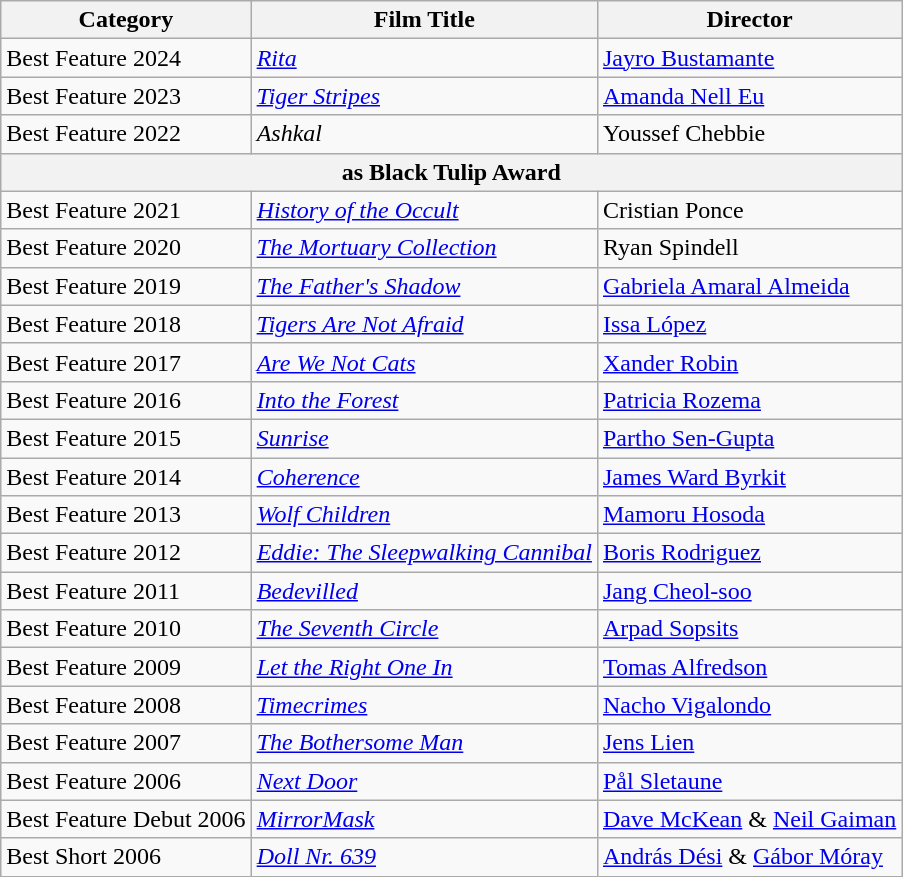<table class="wikitable">
<tr>
<th>Category</th>
<th>Film Title</th>
<th>Director</th>
</tr>
<tr>
<td>Best Feature 2024</td>
<td><a href='#'><em>Rita</em></a></td>
<td><a href='#'>Jayro Bustamante</a></td>
</tr>
<tr>
<td>Best Feature 2023</td>
<td><a href='#'><em>Tiger Stripes</em></a></td>
<td><a href='#'>Amanda Nell Eu</a></td>
</tr>
<tr>
<td>Best Feature 2022</td>
<td><em>Ashkal</em></td>
<td>Youssef Chebbie</td>
</tr>
<tr>
<th colspan="3">as Black Tulip Award</th>
</tr>
<tr>
<td>Best Feature 2021</td>
<td><em><a href='#'>History of the Occult</a></em></td>
<td>Cristian Ponce</td>
</tr>
<tr>
<td>Best Feature 2020</td>
<td><em><a href='#'>The Mortuary Collection</a></em></td>
<td>Ryan Spindell</td>
</tr>
<tr>
<td>Best Feature 2019</td>
<td><em><a href='#'>The Father's Shadow</a></em></td>
<td><a href='#'>Gabriela Amaral Almeida</a></td>
</tr>
<tr>
<td>Best Feature 2018</td>
<td><em><a href='#'>Tigers Are Not Afraid</a></em></td>
<td><a href='#'>Issa López</a></td>
</tr>
<tr>
<td>Best Feature 2017</td>
<td><em><a href='#'>Are We Not Cats</a></em></td>
<td><a href='#'>Xander Robin</a></td>
</tr>
<tr>
<td>Best Feature 2016</td>
<td><em><a href='#'>Into the Forest</a></em></td>
<td><a href='#'>Patricia Rozema</a></td>
</tr>
<tr>
<td>Best Feature 2015</td>
<td><a href='#'><em>Sunrise</em></a></td>
<td><a href='#'>Partho Sen-Gupta</a></td>
</tr>
<tr>
<td>Best Feature 2014</td>
<td><a href='#'><em>Coherence</em></a></td>
<td><a href='#'>James Ward Byrkit</a></td>
</tr>
<tr>
<td>Best Feature 2013</td>
<td><em><a href='#'>Wolf Children</a></em></td>
<td><a href='#'>Mamoru Hosoda</a></td>
</tr>
<tr>
<td>Best Feature 2012</td>
<td><a href='#'><em>Eddie: The Sleepwalking Cannibal</em></a></td>
<td><a href='#'>Boris Rodriguez</a></td>
</tr>
<tr>
<td>Best Feature 2011</td>
<td><a href='#'><em>Bedevilled</em></a></td>
<td><a href='#'>Jang Cheol-soo</a></td>
</tr>
<tr>
<td>Best Feature 2010</td>
<td><em><a href='#'>The Seventh Circle</a></em></td>
<td><a href='#'>Arpad Sopsits</a></td>
</tr>
<tr>
<td>Best Feature 2009</td>
<td><a href='#'><em>Let the Right One In</em></a></td>
<td><a href='#'>Tomas Alfredson</a></td>
</tr>
<tr>
<td>Best Feature 2008</td>
<td><em><a href='#'>Timecrimes</a></em></td>
<td><a href='#'>Nacho Vigalondo</a></td>
</tr>
<tr>
<td>Best Feature 2007</td>
<td><em><a href='#'>The Bothersome Man</a></em></td>
<td><a href='#'>Jens Lien</a></td>
</tr>
<tr>
<td>Best Feature 2006</td>
<td><a href='#'><em>Next Door</em></a></td>
<td><a href='#'>Pål Sletaune</a></td>
</tr>
<tr>
<td>Best Feature Debut 2006</td>
<td><em><a href='#'>MirrorMask</a></em></td>
<td><a href='#'>Dave McKean</a> & <a href='#'>Neil Gaiman</a></td>
</tr>
<tr>
<td>Best Short 2006</td>
<td><em><a href='#'>Doll Nr. 639</a></em></td>
<td><a href='#'>András Dési</a> & <a href='#'>Gábor Móray</a></td>
</tr>
</table>
